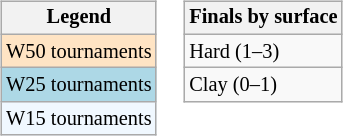<table>
<tr valign=top>
<td><br><table class="wikitable" style=font-size:85%;>
<tr>
<th>Legend</th>
</tr>
<tr style="background:#ffe4c4;">
<td>W50 tournaments</td>
</tr>
<tr style="background:lightblue;">
<td>W25 tournaments</td>
</tr>
<tr style="background:#f0f8ff;">
<td>W15 tournaments</td>
</tr>
</table>
</td>
<td><br><table class="wikitable" style=font-size:85%;>
<tr>
<th>Finals by surface</th>
</tr>
<tr>
<td>Hard (1–3)</td>
</tr>
<tr>
<td>Clay (0–1)</td>
</tr>
</table>
</td>
</tr>
</table>
